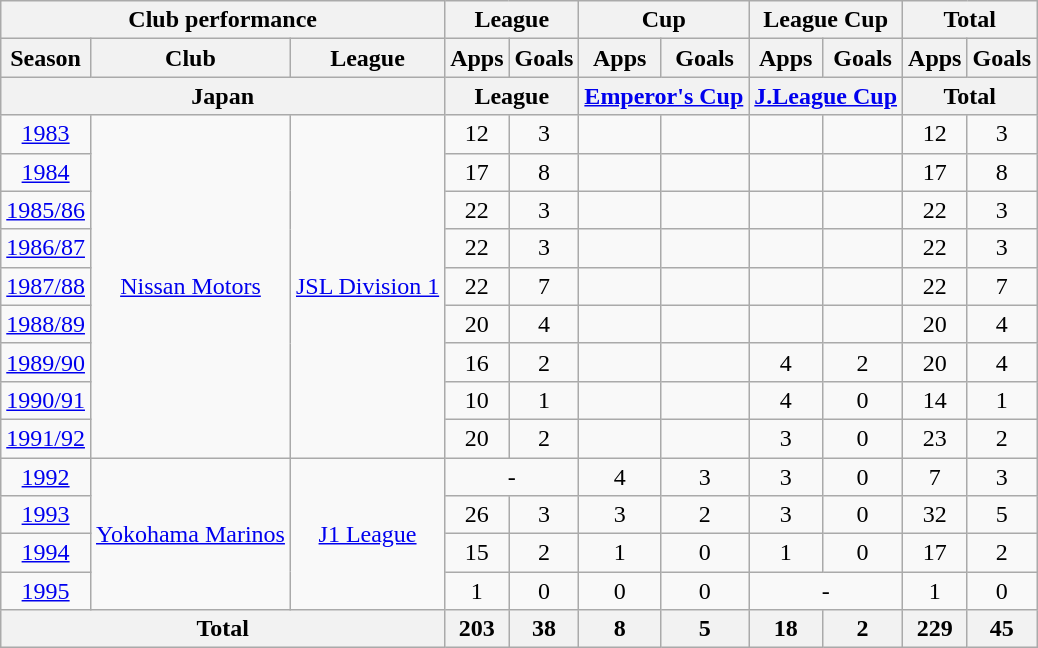<table class="wikitable" style="text-align:center;">
<tr>
<th colspan=3>Club performance</th>
<th colspan=2>League</th>
<th colspan=2>Cup</th>
<th colspan=2>League Cup</th>
<th colspan=2>Total</th>
</tr>
<tr>
<th>Season</th>
<th>Club</th>
<th>League</th>
<th>Apps</th>
<th>Goals</th>
<th>Apps</th>
<th>Goals</th>
<th>Apps</th>
<th>Goals</th>
<th>Apps</th>
<th>Goals</th>
</tr>
<tr>
<th colspan=3>Japan</th>
<th colspan=2>League</th>
<th colspan=2><a href='#'>Emperor's Cup</a></th>
<th colspan=2><a href='#'>J.League Cup</a></th>
<th colspan=2>Total</th>
</tr>
<tr>
<td><a href='#'>1983</a></td>
<td rowspan="9"><a href='#'>Nissan Motors</a></td>
<td rowspan="9"><a href='#'>JSL Division 1</a></td>
<td>12</td>
<td>3</td>
<td></td>
<td></td>
<td></td>
<td></td>
<td>12</td>
<td>3</td>
</tr>
<tr>
<td><a href='#'>1984</a></td>
<td>17</td>
<td>8</td>
<td></td>
<td></td>
<td></td>
<td></td>
<td>17</td>
<td>8</td>
</tr>
<tr>
<td><a href='#'>1985/86</a></td>
<td>22</td>
<td>3</td>
<td></td>
<td></td>
<td></td>
<td></td>
<td>22</td>
<td>3</td>
</tr>
<tr>
<td><a href='#'>1986/87</a></td>
<td>22</td>
<td>3</td>
<td></td>
<td></td>
<td></td>
<td></td>
<td>22</td>
<td>3</td>
</tr>
<tr>
<td><a href='#'>1987/88</a></td>
<td>22</td>
<td>7</td>
<td></td>
<td></td>
<td></td>
<td></td>
<td>22</td>
<td>7</td>
</tr>
<tr>
<td><a href='#'>1988/89</a></td>
<td>20</td>
<td>4</td>
<td></td>
<td></td>
<td></td>
<td></td>
<td>20</td>
<td>4</td>
</tr>
<tr>
<td><a href='#'>1989/90</a></td>
<td>16</td>
<td>2</td>
<td></td>
<td></td>
<td>4</td>
<td>2</td>
<td>20</td>
<td>4</td>
</tr>
<tr>
<td><a href='#'>1990/91</a></td>
<td>10</td>
<td>1</td>
<td></td>
<td></td>
<td>4</td>
<td>0</td>
<td>14</td>
<td>1</td>
</tr>
<tr>
<td><a href='#'>1991/92</a></td>
<td>20</td>
<td>2</td>
<td></td>
<td></td>
<td>3</td>
<td>0</td>
<td>23</td>
<td>2</td>
</tr>
<tr>
<td><a href='#'>1992</a></td>
<td rowspan="4"><a href='#'>Yokohama Marinos</a></td>
<td rowspan="4"><a href='#'>J1 League</a></td>
<td colspan="2">-</td>
<td>4</td>
<td>3</td>
<td>3</td>
<td>0</td>
<td>7</td>
<td>3</td>
</tr>
<tr>
<td><a href='#'>1993</a></td>
<td>26</td>
<td>3</td>
<td>3</td>
<td>2</td>
<td>3</td>
<td>0</td>
<td>32</td>
<td>5</td>
</tr>
<tr>
<td><a href='#'>1994</a></td>
<td>15</td>
<td>2</td>
<td>1</td>
<td>0</td>
<td>1</td>
<td>0</td>
<td>17</td>
<td>2</td>
</tr>
<tr>
<td><a href='#'>1995</a></td>
<td>1</td>
<td>0</td>
<td>0</td>
<td>0</td>
<td colspan="2">-</td>
<td>1</td>
<td>0</td>
</tr>
<tr>
<th colspan=3>Total</th>
<th>203</th>
<th>38</th>
<th>8</th>
<th>5</th>
<th>18</th>
<th>2</th>
<th>229</th>
<th>45</th>
</tr>
</table>
